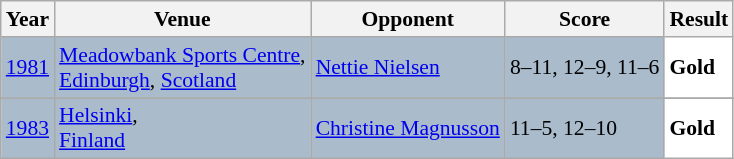<table class="sortable wikitable" style="font-size: 90%;">
<tr>
<th>Year</th>
<th>Venue</th>
<th>Opponent</th>
<th>Score</th>
<th>Result</th>
</tr>
<tr style="background:#AABBCC">
<td align="center"><a href='#'>1981</a></td>
<td align="left"><a href='#'>Meadowbank Sports Centre</a>, <br> <a href='#'>Edinburgh</a>, <a href='#'>Scotland</a></td>
<td align="left"> <a href='#'>Nettie Nielsen</a></td>
<td align="left">8–11, 12–9, 11–6</td>
<td style="text-align:left; background:white"> <strong>Gold</strong></td>
</tr>
<tr>
</tr>
<tr style="background:#AABBCC">
<td align="center"><a href='#'>1983</a></td>
<td align="left"><a href='#'>Helsinki</a>, <br><a href='#'>Finland</a></td>
<td align="left"> <a href='#'>Christine Magnusson</a></td>
<td align="left">11–5, 12–10</td>
<td style="text-align:left; background:white"> <strong>Gold</strong></td>
</tr>
</table>
